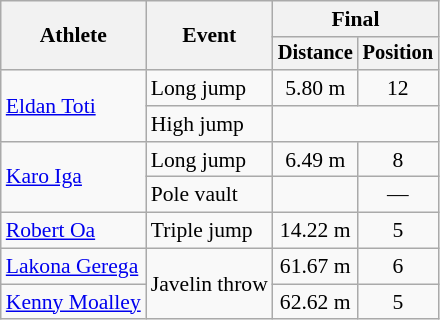<table class=wikitable style="font-size:90%">
<tr>
<th rowspan="2">Athlete</th>
<th rowspan="2">Event</th>
<th colspan="2">Final</th>
</tr>
<tr style="font-size:95%">
<th>Distance</th>
<th>Position</th>
</tr>
<tr align=center>
<td align=left rowspan=2><a href='#'>Eldan Toti</a></td>
<td align=left>Long jump</td>
<td>5.80 m</td>
<td>12</td>
</tr>
<tr align=center>
<td align=left>High jump</td>
<td colspan=2></td>
</tr>
<tr align=center>
<td align=left rowspan=2><a href='#'>Karo Iga</a></td>
<td align=left>Long jump</td>
<td>6.49 m</td>
<td>8</td>
</tr>
<tr align=center>
<td align=left>Pole vault</td>
<td></td>
<td>—</td>
</tr>
<tr align=center>
<td align=left><a href='#'>Robert Oa</a></td>
<td align=left>Triple jump</td>
<td>14.22 m</td>
<td>5</td>
</tr>
<tr style=text-align:center>
<td style=text-align:left><a href='#'>Lakona Gerega</a></td>
<td style=text-align:left rowspan=2>Javelin throw</td>
<td>61.67 m</td>
<td>6</td>
</tr>
<tr style=text-align:center>
<td style=text-align:left><a href='#'>Kenny Moalley</a></td>
<td>62.62 m</td>
<td>5</td>
</tr>
</table>
